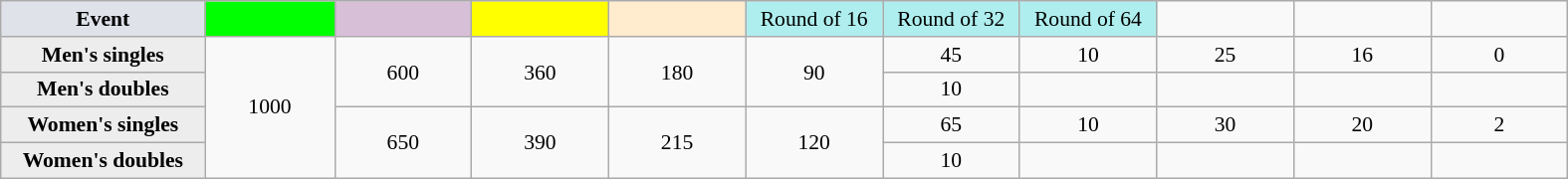<table class=wikitable style=font-size:90%;text-align:center>
<tr>
<td style="width:130px; background:#dfe2e9;"><strong>Event</strong></td>
<td style="width:80px; background:lime;"></td>
<td style="width:85px; background:thistle;"></td>
<td style="width:85px; background:#ff0;"></td>
<td style="width:85px; background:#ffebcd;"></td>
<td style="width:85px; background:#afeeee;">Round of 16</td>
<td style="width:85px; background:#afeeee;">Round of 32</td>
<td style="width:85px; background:#afeeee;">Round of 64</td>
<td width=85></td>
<td width=85></td>
<td width=85></td>
</tr>
<tr>
<th style="background:#ededed;">Men's singles</th>
<td rowspan=4>1000</td>
<td rowspan=2>600</td>
<td rowspan=2>360</td>
<td rowspan=2>180</td>
<td rowspan=2>90</td>
<td>45</td>
<td>10</td>
<td>25</td>
<td>16</td>
<td>0</td>
</tr>
<tr>
<th style="background:#ededed;">Men's doubles</th>
<td>10</td>
<td></td>
<td></td>
<td></td>
<td></td>
</tr>
<tr>
<th style="background:#ededed;">Women's singles</th>
<td rowspan=2>650</td>
<td rowspan=2>390</td>
<td rowspan=2>215</td>
<td rowspan=2>120</td>
<td>65</td>
<td>10</td>
<td>30</td>
<td>20</td>
<td>2</td>
</tr>
<tr>
<th style="background:#ededed;">Women's doubles</th>
<td>10</td>
<td></td>
<td></td>
<td></td>
<td></td>
</tr>
</table>
